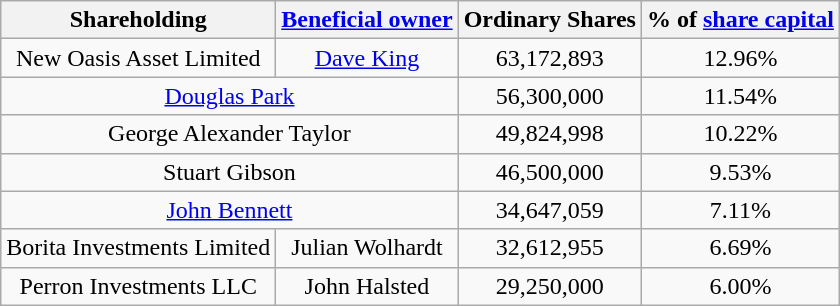<table class="wikitable sortable">
<tr>
<th>Shareholding</th>
<th><a href='#'>Beneficial owner</a></th>
<th>Ordinary Shares</th>
<th>% of <a href='#'>share capital</a></th>
</tr>
<tr>
<td align="center">New Oasis Asset Limited</td>
<td align="center"><a href='#'>Dave King</a></td>
<td align="center">63,172,893</td>
<td align="center">12.96%</td>
</tr>
<tr>
<td colspan="2" align="center"><a href='#'>Douglas Park</a></td>
<td align="center">56,300,000</td>
<td align="center">11.54%</td>
</tr>
<tr>
<td colspan="2" align="center">George Alexander Taylor</td>
<td align="center">49,824,998</td>
<td align="center">10.22%</td>
</tr>
<tr>
<td colspan="2" align="center">Stuart Gibson</td>
<td align="center">46,500,000</td>
<td align="center">9.53%</td>
</tr>
<tr>
<td colspan="2" align="center"><a href='#'>John Bennett</a></td>
<td align="center">34,647,059</td>
<td align="center">7.11%</td>
</tr>
<tr>
<td align="center">Borita Investments Limited</td>
<td align="center">Julian Wolhardt</td>
<td align="center">32,612,955</td>
<td align="center">6.69%</td>
</tr>
<tr>
<td align="center">Perron Investments LLC</td>
<td align="center">John Halsted</td>
<td align="center">29,250,000</td>
<td align="center">6.00%</td>
</tr>
</table>
